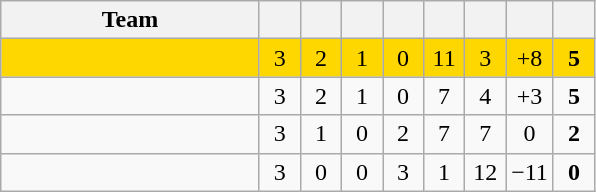<table class="wikitable" style="text-align:center">
<tr>
<th width=165>Team</th>
<th width=20></th>
<th width=20></th>
<th width=20></th>
<th width=20></th>
<th width=20></th>
<th width=20></th>
<th width=20></th>
<th width=20></th>
</tr>
<tr style="background:gold">
<td align=left></td>
<td>3</td>
<td>2</td>
<td>1</td>
<td>0</td>
<td>11</td>
<td>3</td>
<td>+8</td>
<td><strong>5</strong></td>
</tr>
<tr>
<td align=left></td>
<td>3</td>
<td>2</td>
<td>1</td>
<td>0</td>
<td>7</td>
<td>4</td>
<td>+3</td>
<td><strong>5</strong></td>
</tr>
<tr>
<td align=left></td>
<td>3</td>
<td>1</td>
<td>0</td>
<td>2</td>
<td>7</td>
<td>7</td>
<td>0</td>
<td><strong>2</strong></td>
</tr>
<tr>
<td align=left></td>
<td>3</td>
<td>0</td>
<td>0</td>
<td>3</td>
<td>1</td>
<td>12</td>
<td>−11</td>
<td><strong>0</strong></td>
</tr>
</table>
